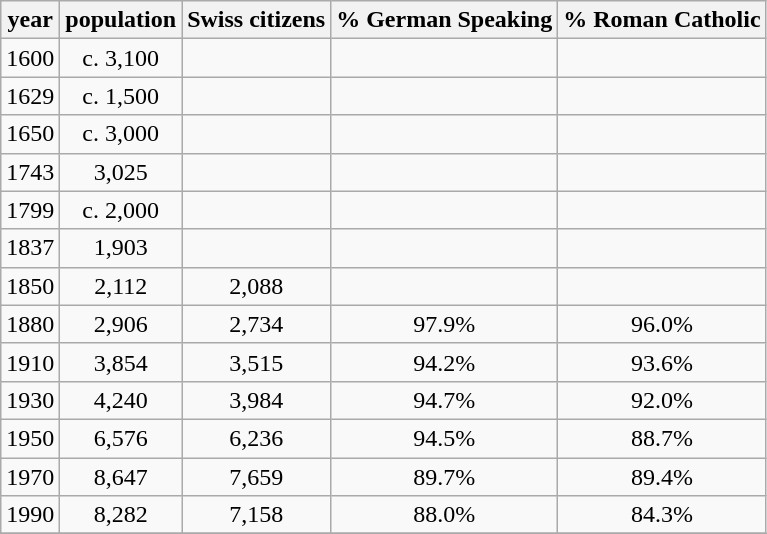<table class="wikitable">
<tr>
<th>year</th>
<th>population</th>
<th>Swiss citizens</th>
<th>% German Speaking</th>
<th>% Roman Catholic</th>
</tr>
<tr>
<td>1600</td>
<td align="center">c. 3,100</td>
<td align="center"></td>
<td align="center"></td>
<td align="center"></td>
</tr>
<tr>
<td>1629</td>
<td align="center">c. 1,500</td>
<td align="center"></td>
<td align="center"></td>
<td align="center"></td>
</tr>
<tr>
<td>1650</td>
<td align="center">c. 3,000</td>
<td align="center"></td>
<td align="center"></td>
<td align="center"></td>
</tr>
<tr>
<td>1743</td>
<td align="center">3,025</td>
<td align="center"></td>
<td align="center"></td>
<td align="center"></td>
</tr>
<tr>
<td>1799</td>
<td align="center">c. 2,000</td>
<td align="center"></td>
<td align="center"></td>
<td align="center"></td>
</tr>
<tr>
<td>1837</td>
<td align="center">1,903</td>
<td align="center"></td>
<td align="center"></td>
<td align="center"></td>
</tr>
<tr>
<td>1850</td>
<td align="center">2,112</td>
<td align="center">2,088</td>
<td align="center"></td>
<td align="center"></td>
</tr>
<tr>
<td>1880</td>
<td align="center">2,906</td>
<td align="center">2,734</td>
<td align="center">97.9%</td>
<td align="center">96.0%</td>
</tr>
<tr>
<td>1910</td>
<td align="center">3,854</td>
<td align="center">3,515</td>
<td align="center">94.2%</td>
<td align="center">93.6%</td>
</tr>
<tr>
<td>1930</td>
<td align="center">4,240</td>
<td align="center">3,984</td>
<td align="center">94.7%</td>
<td align="center">92.0%</td>
</tr>
<tr>
<td>1950</td>
<td align="center">6,576</td>
<td align="center">6,236</td>
<td align="center">94.5%</td>
<td align="center">88.7%</td>
</tr>
<tr>
<td>1970</td>
<td align="center">8,647</td>
<td align="center">7,659</td>
<td align="center">89.7%</td>
<td align="center">89.4%</td>
</tr>
<tr>
<td>1990</td>
<td align="center">8,282</td>
<td align="center">7,158</td>
<td align="center">88.0%</td>
<td align="center">84.3%</td>
</tr>
<tr>
</tr>
</table>
